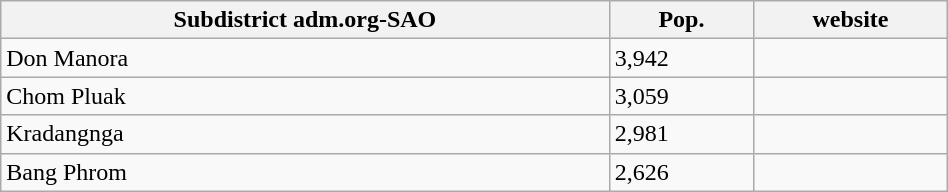<table class="wikitable" style="width:50%;">
<tr>
<th>Subdistrict adm.org-SAO</th>
<th>Pop.</th>
<th>website</th>
</tr>
<tr>
<td>Don Manora</td>
<td>3,942</td>
<td></td>
</tr>
<tr>
<td>Chom Pluak</td>
<td>3,059</td>
<td></td>
</tr>
<tr>
<td>Kradangnga</td>
<td>2,981</td>
<td></td>
</tr>
<tr>
<td>Bang Phrom</td>
<td>2,626</td>
<td></td>
</tr>
</table>
